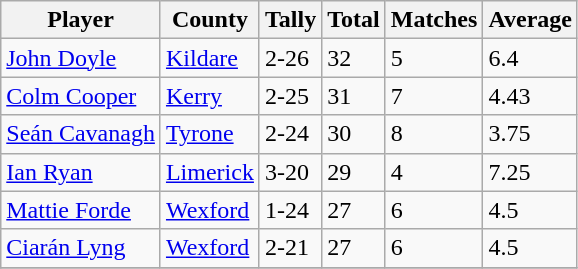<table class="wikitable">
<tr>
<th>Player</th>
<th>County</th>
<th>Tally</th>
<th>Total</th>
<th>Matches</th>
<th>Average</th>
</tr>
<tr>
<td><a href='#'>John Doyle</a></td>
<td><a href='#'>Kildare</a></td>
<td>2-26</td>
<td>32</td>
<td>5</td>
<td>6.4</td>
</tr>
<tr>
<td><a href='#'>Colm Cooper</a></td>
<td><a href='#'>Kerry</a></td>
<td>2-25</td>
<td>31</td>
<td>7</td>
<td>4.43</td>
</tr>
<tr>
<td><a href='#'>Seán Cavanagh</a></td>
<td><a href='#'>Tyrone</a></td>
<td>2-24</td>
<td>30</td>
<td>8</td>
<td>3.75</td>
</tr>
<tr>
<td><a href='#'>Ian Ryan</a></td>
<td><a href='#'>Limerick</a></td>
<td>3-20</td>
<td>29</td>
<td>4</td>
<td>7.25</td>
</tr>
<tr>
<td><a href='#'>Mattie Forde</a></td>
<td><a href='#'>Wexford</a></td>
<td>1-24</td>
<td>27</td>
<td>6</td>
<td>4.5</td>
</tr>
<tr>
<td><a href='#'>Ciarán Lyng</a></td>
<td><a href='#'>Wexford</a></td>
<td>2-21</td>
<td>27</td>
<td>6</td>
<td>4.5</td>
</tr>
<tr>
</tr>
</table>
